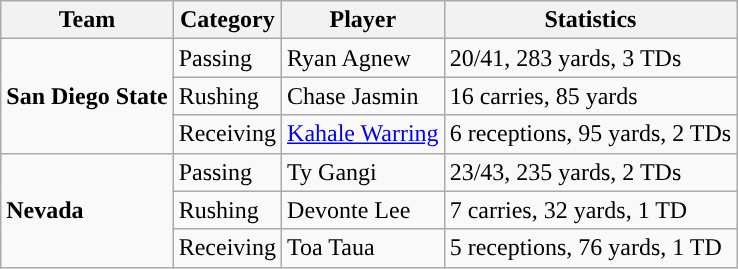<table class="wikitable" style="float: left;">
<tr>
<th>Team</th>
<th>Category</th>
<th>Player</th>
<th>Statistics</th>
</tr>
<tr>
<td rowspan=3><strong>San Diego State</strong></td>
<td>Passing</td>
<td>Ryan Agnew</td>
<td>20/41, 283 yards, 3 TDs</td>
</tr>
<tr>
<td>Rushing</td>
<td>Chase Jasmin</td>
<td>16 carries, 85 yards</td>
</tr>
<tr>
<td>Receiving</td>
<td><a href='#'>Kahale Warring</a></td>
<td>6 receptions, 95 yards, 2 TDs</td>
</tr>
<tr>
<td rowspan=3><strong>Nevada</strong></td>
<td>Passing</td>
<td>Ty Gangi</td>
<td>23/43, 235 yards, 2 TDs</td>
</tr>
<tr>
<td>Rushing</td>
<td>Devonte Lee</td>
<td>7 carries, 32 yards, 1 TD</td>
</tr>
<tr>
<td>Receiving</td>
<td>Toa Taua</td>
<td>5 receptions, 76 yards, 1 TD</td>
</tr>
</table>
